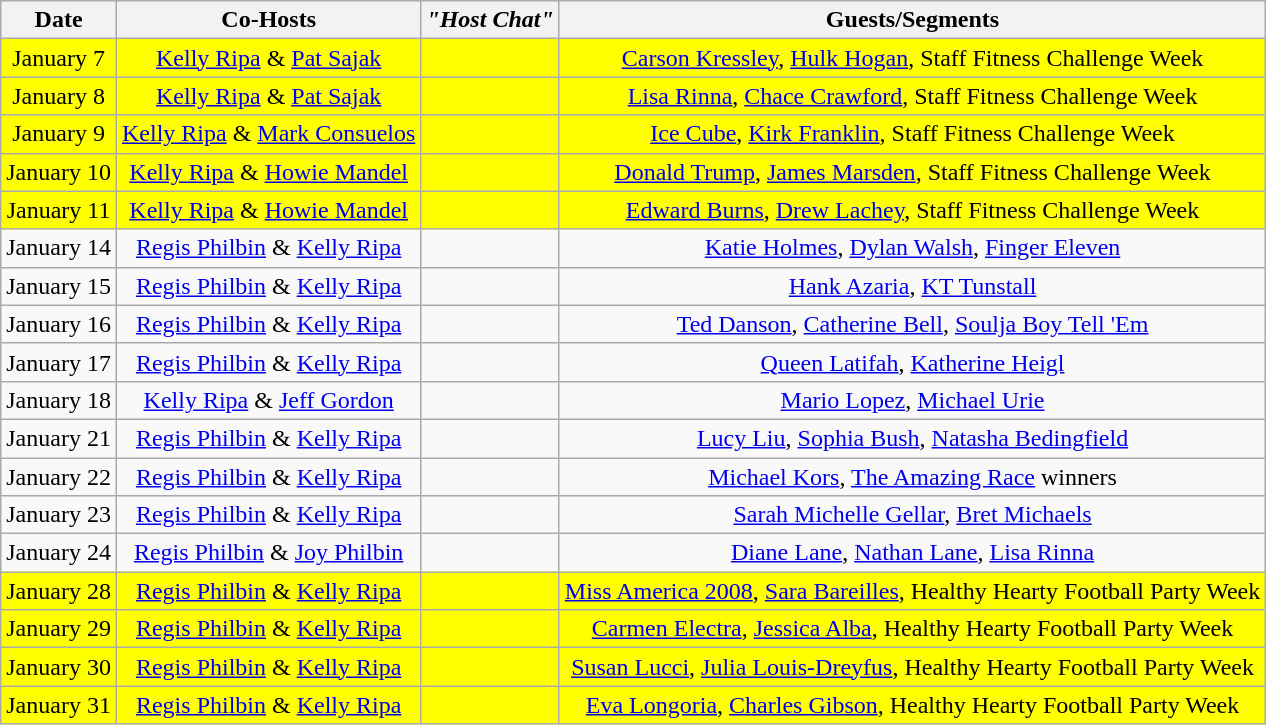<table class="wikitable sortable" style="text-align:center;">
<tr>
<th>Date</th>
<th>Co-Hosts</th>
<th><em>"Host Chat"</em></th>
<th>Guests/Segments</th>
</tr>
<tr style="background:yellow;">
<td>January 7</td>
<td><a href='#'>Kelly Ripa</a> & <a href='#'>Pat Sajak</a></td>
<td></td>
<td><a href='#'>Carson Kressley</a>, <a href='#'>Hulk Hogan</a>, Staff Fitness Challenge Week</td>
</tr>
<tr style="background:yellow;">
<td>January 8</td>
<td><a href='#'>Kelly Ripa</a> & <a href='#'>Pat Sajak</a></td>
<td></td>
<td><a href='#'>Lisa Rinna</a>, <a href='#'>Chace Crawford</a>, Staff Fitness Challenge Week</td>
</tr>
<tr style="background:yellow;">
<td>January 9</td>
<td><a href='#'>Kelly Ripa</a> & <a href='#'>Mark Consuelos</a></td>
<td></td>
<td><a href='#'>Ice Cube</a>, <a href='#'>Kirk Franklin</a>, Staff Fitness Challenge Week</td>
</tr>
<tr style="background:yellow;">
<td>January 10</td>
<td><a href='#'>Kelly Ripa</a> & <a href='#'>Howie Mandel</a></td>
<td></td>
<td><a href='#'>Donald Trump</a>, <a href='#'>James Marsden</a>, Staff Fitness Challenge Week</td>
</tr>
<tr style="background:yellow;">
<td>January 11</td>
<td><a href='#'>Kelly Ripa</a> & <a href='#'>Howie Mandel</a></td>
<td></td>
<td><a href='#'>Edward Burns</a>, <a href='#'>Drew Lachey</a>, Staff Fitness Challenge Week</td>
</tr>
<tr>
<td>January 14</td>
<td><a href='#'>Regis Philbin</a> & <a href='#'>Kelly Ripa</a></td>
<td></td>
<td><a href='#'>Katie Holmes</a>, <a href='#'>Dylan Walsh</a>, <a href='#'>Finger Eleven</a></td>
</tr>
<tr>
<td>January 15</td>
<td><a href='#'>Regis Philbin</a> & <a href='#'>Kelly Ripa</a></td>
<td></td>
<td><a href='#'>Hank Azaria</a>, <a href='#'>KT Tunstall</a></td>
</tr>
<tr>
<td>January 16</td>
<td><a href='#'>Regis Philbin</a> & <a href='#'>Kelly Ripa</a></td>
<td></td>
<td><a href='#'>Ted Danson</a>, <a href='#'>Catherine Bell</a>, <a href='#'>Soulja Boy Tell 'Em</a></td>
</tr>
<tr>
<td>January 17</td>
<td><a href='#'>Regis Philbin</a> & <a href='#'>Kelly Ripa</a></td>
<td></td>
<td><a href='#'>Queen Latifah</a>, <a href='#'>Katherine Heigl</a></td>
</tr>
<tr>
<td>January 18</td>
<td><a href='#'>Kelly Ripa</a> & <a href='#'>Jeff Gordon</a></td>
<td></td>
<td><a href='#'>Mario Lopez</a>, <a href='#'>Michael Urie</a></td>
</tr>
<tr>
<td>January 21</td>
<td><a href='#'>Regis Philbin</a> & <a href='#'>Kelly Ripa</a></td>
<td></td>
<td><a href='#'>Lucy Liu</a>, <a href='#'>Sophia Bush</a>, <a href='#'>Natasha Bedingfield</a></td>
</tr>
<tr>
<td>January 22</td>
<td><a href='#'>Regis Philbin</a> & <a href='#'>Kelly Ripa</a></td>
<td></td>
<td><a href='#'>Michael Kors</a>, <a href='#'>The Amazing Race</a> winners</td>
</tr>
<tr>
<td>January 23</td>
<td><a href='#'>Regis Philbin</a> & <a href='#'>Kelly Ripa</a></td>
<td></td>
<td><a href='#'>Sarah Michelle Gellar</a>, <a href='#'>Bret Michaels</a></td>
</tr>
<tr>
<td>January 24</td>
<td><a href='#'>Regis Philbin</a> & <a href='#'>Joy Philbin</a></td>
<td></td>
<td><a href='#'>Diane Lane</a>, <a href='#'>Nathan Lane</a>, <a href='#'>Lisa Rinna</a></td>
</tr>
<tr style="background:yellow;">
<td>January 28</td>
<td><a href='#'>Regis Philbin</a> & <a href='#'>Kelly Ripa</a></td>
<td></td>
<td><a href='#'>Miss America 2008</a>, <a href='#'>Sara Bareilles</a>, Healthy Hearty Football Party Week</td>
</tr>
<tr style="background:yellow;">
<td>January 29</td>
<td><a href='#'>Regis Philbin</a> & <a href='#'>Kelly Ripa</a></td>
<td></td>
<td><a href='#'>Carmen Electra</a>, <a href='#'>Jessica Alba</a>, Healthy Hearty Football Party Week</td>
</tr>
<tr style="background:yellow;">
<td>January 30</td>
<td><a href='#'>Regis Philbin</a> & <a href='#'>Kelly Ripa</a></td>
<td></td>
<td><a href='#'>Susan Lucci</a>, <a href='#'>Julia Louis-Dreyfus</a>, Healthy Hearty Football Party Week</td>
</tr>
<tr style="background:yellow;">
<td>January 31</td>
<td><a href='#'>Regis Philbin</a> & <a href='#'>Kelly Ripa</a></td>
<td></td>
<td><a href='#'>Eva Longoria</a>, <a href='#'>Charles Gibson</a>, Healthy Hearty Football Party Week</td>
</tr>
</table>
